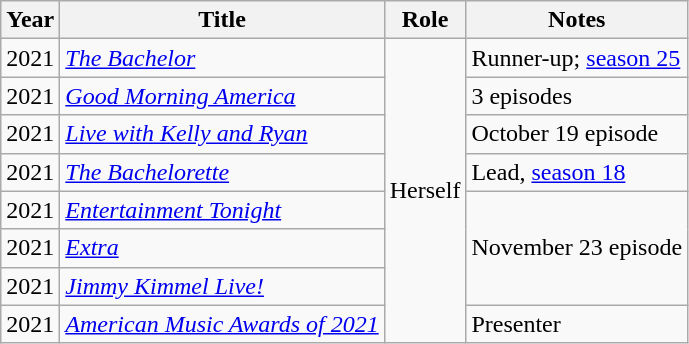<table class="wikitable sortable">
<tr>
<th>Year</th>
<th>Title</th>
<th>Role</th>
<th class="unsortable">Notes</th>
</tr>
<tr>
<td>2021</td>
<td><a href='#'><em>The Bachelor</em></a></td>
<td rowspan="8">Herself</td>
<td>Runner-up; <a href='#'>season 25</a></td>
</tr>
<tr>
<td>2021</td>
<td><em><a href='#'>Good Morning America</a></em></td>
<td>3 episodes</td>
</tr>
<tr>
<td>2021</td>
<td><em><a href='#'>Live with Kelly and Ryan</a></em></td>
<td>October 19 episode</td>
</tr>
<tr>
<td>2021</td>
<td><em><a href='#'>The Bachelorette</a></em></td>
<td>Lead, <a href='#'>season 18</a></td>
</tr>
<tr>
<td>2021</td>
<td><em><a href='#'>Entertainment Tonight</a></em></td>
<td rowspan="3">November 23 episode</td>
</tr>
<tr>
<td>2021</td>
<td><a href='#'><em>Extra</em></a></td>
</tr>
<tr>
<td>2021</td>
<td><em><a href='#'>Jimmy Kimmel Live!</a></em></td>
</tr>
<tr>
<td>2021</td>
<td><em><a href='#'>American Music Awards of 2021</a></em></td>
<td>Presenter</td>
</tr>
</table>
